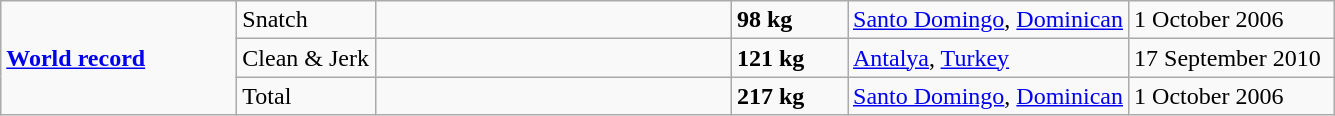<table class="wikitable">
<tr>
<td width=150 rowspan=3><strong><a href='#'>World record</a></strong></td>
<td width=85>Snatch</td>
<td width=230></td>
<td width=70><strong>98 kg</strong></td>
<td width=180><a href='#'>Santo Domingo</a>, <a href='#'>Dominican</a></td>
<td width=130>1 October 2006</td>
</tr>
<tr>
<td>Clean & Jerk</td>
<td></td>
<td><strong>121 kg</strong></td>
<td><a href='#'>Antalya</a>, <a href='#'>Turkey</a></td>
<td>17 September 2010</td>
</tr>
<tr>
<td>Total</td>
<td></td>
<td><strong>217 kg</strong></td>
<td><a href='#'>Santo Domingo</a>, <a href='#'>Dominican</a></td>
<td>1 October 2006</td>
</tr>
</table>
